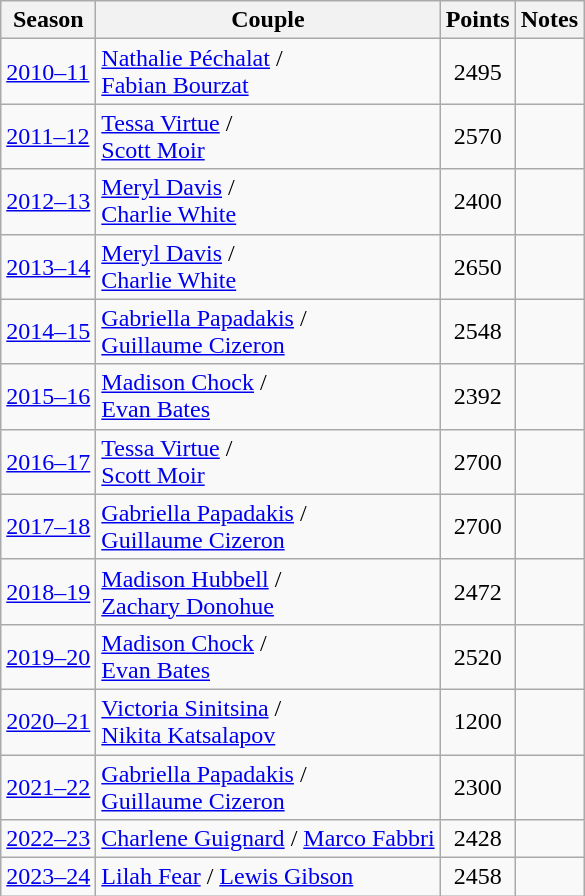<table class="wikitable sortable">
<tr>
<th>Season</th>
<th>Couple</th>
<th>Points</th>
<th>Notes</th>
</tr>
<tr>
<td><a href='#'>2010–11</a></td>
<td> <a href='#'>Nathalie Péchalat</a> /<br> <a href='#'>Fabian Bourzat</a></td>
<td style="text-align: center;">2495</td>
<td></td>
</tr>
<tr>
<td><a href='#'>2011–12</a></td>
<td> <a href='#'>Tessa Virtue</a> /<br> <a href='#'>Scott Moir</a></td>
<td style="text-align: center;">2570</td>
<td></td>
</tr>
<tr>
<td><a href='#'>2012–13</a></td>
<td> <a href='#'>Meryl Davis</a> /<br> <a href='#'>Charlie White</a></td>
<td style="text-align: center;">2400</td>
<td></td>
</tr>
<tr>
<td><a href='#'>2013–14</a></td>
<td> <a href='#'>Meryl Davis</a> /<br> <a href='#'>Charlie White</a></td>
<td style="text-align: center;">2650</td>
<td></td>
</tr>
<tr>
<td><a href='#'>2014–15</a></td>
<td> <a href='#'>Gabriella Papadakis</a> /<br> <a href='#'>Guillaume Cizeron</a></td>
<td style="text-align: center;">2548</td>
<td></td>
</tr>
<tr>
<td><a href='#'>2015–16</a></td>
<td> <a href='#'>Madison Chock</a> /<br> <a href='#'>Evan Bates</a></td>
<td style="text-align: center;">2392</td>
<td></td>
</tr>
<tr>
<td><a href='#'>2016–17</a></td>
<td> <a href='#'>Tessa Virtue</a> /<br> <a href='#'>Scott Moir</a></td>
<td style="text-align: center;">2700</td>
<td></td>
</tr>
<tr>
<td><a href='#'>2017–18</a></td>
<td> <a href='#'>Gabriella Papadakis</a> /<br> <a href='#'>Guillaume Cizeron</a></td>
<td style="text-align: center;">2700</td>
<td></td>
</tr>
<tr>
<td><a href='#'>2018–19</a></td>
<td> <a href='#'>Madison Hubbell</a> /<br> <a href='#'>Zachary Donohue</a></td>
<td style="text-align: center;">2472</td>
<td></td>
</tr>
<tr>
<td><a href='#'>2019–20</a></td>
<td> <a href='#'>Madison Chock</a> /<br> <a href='#'>Evan Bates</a></td>
<td style="text-align: center;">2520</td>
<td></td>
</tr>
<tr>
<td><a href='#'>2020–21</a></td>
<td> <a href='#'>Victoria Sinitsina</a> /<br> <a href='#'>Nikita Katsalapov</a></td>
<td style="text-align: center;">1200</td>
<td></td>
</tr>
<tr>
<td><a href='#'>2021–22</a></td>
<td> <a href='#'>Gabriella Papadakis</a> /<br> <a href='#'>Guillaume Cizeron</a></td>
<td style="text-align: center;">2300</td>
<td></td>
</tr>
<tr>
<td><a href='#'>2022–23</a></td>
<td> <a href='#'>Charlene Guignard</a> / <a href='#'>Marco Fabbri</a></td>
<td style="text-align: center;">2428</td>
<td></td>
</tr>
<tr>
<td><a href='#'>2023–24</a></td>
<td> <a href='#'>Lilah Fear</a> / <a href='#'>Lewis Gibson</a></td>
<td style="text-align: center;">2458</td>
<td></td>
</tr>
</table>
